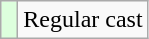<table class="wikitable">
<tr>
<td style="background:#dfd;"> </td>
<td>Regular cast</td>
</tr>
</table>
